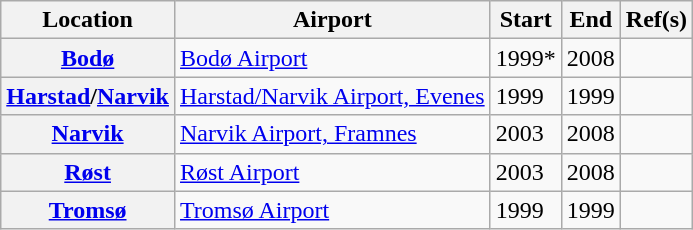<table class="wikitable plainrowheaders sortable">
<tr>
<th scope=col>Location</th>
<th scope=col>Airport</th>
<th scope=col>Start</th>
<th scope=col>End</th>
<th scope=col class=unsortable>Ref(s)</th>
</tr>
<tr>
<th scope=row><a href='#'>Bodø</a></th>
<td><a href='#'>Bodø Airport</a></td>
<td>1999*</td>
<td>2008</td>
<td align=center></td>
</tr>
<tr>
<th scope=row><a href='#'>Harstad</a>/<a href='#'>Narvik</a></th>
<td><a href='#'>Harstad/Narvik Airport, Evenes</a></td>
<td>1999</td>
<td>1999</td>
<td align=center></td>
</tr>
<tr>
<th scope=row><a href='#'>Narvik</a></th>
<td><a href='#'>Narvik Airport, Framnes</a></td>
<td>2003</td>
<td>2008</td>
<td align=center></td>
</tr>
<tr>
<th scope=row><a href='#'>Røst</a></th>
<td><a href='#'>Røst Airport</a></td>
<td>2003</td>
<td>2008</td>
<td align=center></td>
</tr>
<tr>
<th scope=row><a href='#'>Tromsø</a></th>
<td><a href='#'>Tromsø Airport</a></td>
<td>1999</td>
<td>1999</td>
<td align=center></td>
</tr>
</table>
